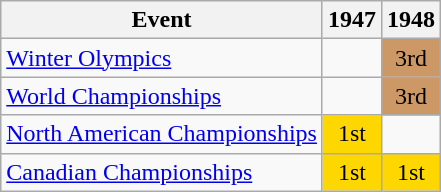<table class="wikitable">
<tr>
<th>Event</th>
<th>1947</th>
<th>1948</th>
</tr>
<tr>
<td><a href='#'>Winter Olympics</a></td>
<td></td>
<td align="center" bgcolor="cc9966">3rd</td>
</tr>
<tr>
<td><a href='#'>World Championships</a></td>
<td></td>
<td align="center" bgcolor="cc9966">3rd</td>
</tr>
<tr>
<td><a href='#'>North American Championships</a></td>
<td align="center" bgcolor="gold">1st</td>
<td></td>
</tr>
<tr>
<td><a href='#'>Canadian Championships</a></td>
<td align="center" bgcolor="gold">1st</td>
<td align="center" bgcolor="gold">1st</td>
</tr>
</table>
